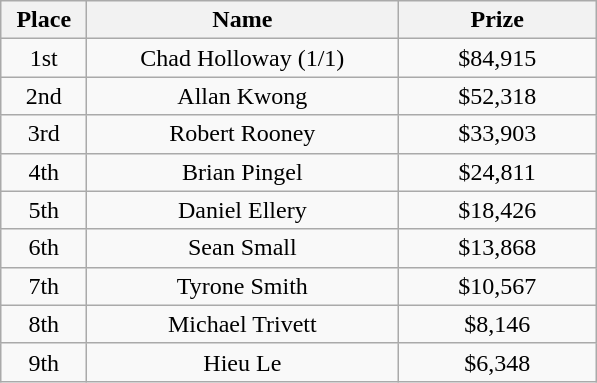<table class="wikitable">
<tr>
<th width="50">Place</th>
<th width="200">Name</th>
<th width="125">Prize</th>
</tr>
<tr>
<td align = "center">1st</td>
<td align = "center">Chad Holloway (1/1)</td>
<td align = "center">$84,915</td>
</tr>
<tr>
<td align = "center">2nd</td>
<td align = "center">Allan Kwong</td>
<td align = "center">$52,318</td>
</tr>
<tr>
<td align = "center">3rd</td>
<td align = "center">Robert Rooney</td>
<td align = "center">$33,903</td>
</tr>
<tr>
<td align = "center">4th</td>
<td align = "center">Brian Pingel</td>
<td align = "center">$24,811</td>
</tr>
<tr>
<td align = "center">5th</td>
<td align = "center">Daniel Ellery</td>
<td align = "center">$18,426</td>
</tr>
<tr>
<td align = "center">6th</td>
<td align = "center">Sean Small</td>
<td align = "center">$13,868</td>
</tr>
<tr>
<td align = "center">7th</td>
<td align = "center">Tyrone Smith</td>
<td align = "center">$10,567</td>
</tr>
<tr>
<td align = "center">8th</td>
<td align = "center">Michael Trivett</td>
<td align = "center">$8,146</td>
</tr>
<tr>
<td align = "center">9th</td>
<td align = "center">Hieu Le</td>
<td align = "center">$6,348</td>
</tr>
</table>
